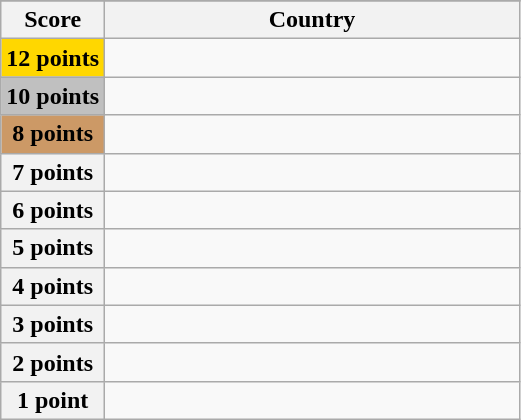<table class="wikitable">
<tr>
</tr>
<tr>
<th scope="col" width="20%">Score</th>
<th scope="col">Country</th>
</tr>
<tr>
<th scope="row" style="background:gold">12 points</th>
<td></td>
</tr>
<tr>
<th scope="row" style="background:silver">10 points</th>
<td></td>
</tr>
<tr>
<th scope="row" style="background:#CC9966">8 points</th>
<td></td>
</tr>
<tr>
<th scope="row">7 points</th>
<td></td>
</tr>
<tr>
<th scope="row">6 points</th>
<td></td>
</tr>
<tr>
<th scope="row">5 points</th>
<td></td>
</tr>
<tr>
<th scope="row">4 points</th>
<td></td>
</tr>
<tr>
<th scope="row">3 points</th>
<td></td>
</tr>
<tr>
<th scope="row">2 points</th>
<td></td>
</tr>
<tr>
<th scope="row">1 point</th>
<td></td>
</tr>
</table>
